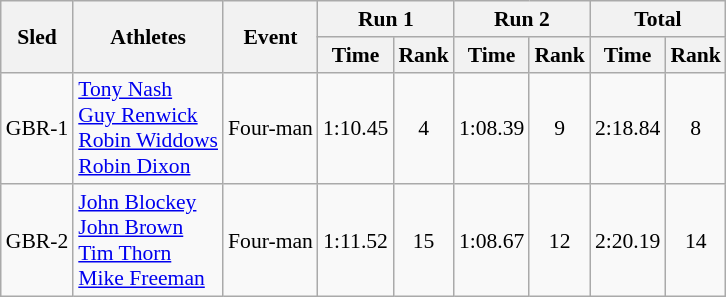<table class="wikitable"  border="1" style="font-size:90%">
<tr>
<th rowspan="2">Sled</th>
<th rowspan="2">Athletes</th>
<th rowspan="2">Event</th>
<th colspan="2">Run 1</th>
<th colspan="2">Run 2</th>
<th colspan="2">Total</th>
</tr>
<tr>
<th>Time</th>
<th>Rank</th>
<th>Time</th>
<th>Rank</th>
<th>Time</th>
<th>Rank</th>
</tr>
<tr>
<td align="center">GBR-1</td>
<td><a href='#'>Tony Nash</a><br><a href='#'>Guy Renwick</a><br><a href='#'>Robin Widdows</a><br><a href='#'>Robin Dixon</a></td>
<td>Four-man</td>
<td align="center">1:10.45</td>
<td align="center">4</td>
<td align="center">1:08.39</td>
<td align="center">9</td>
<td align="center">2:18.84</td>
<td align="center">8</td>
</tr>
<tr>
<td align="center">GBR-2</td>
<td><a href='#'>John Blockey</a><br><a href='#'>John Brown</a><br><a href='#'>Tim Thorn</a><br><a href='#'>Mike Freeman</a></td>
<td>Four-man</td>
<td align="center">1:11.52</td>
<td align="center">15</td>
<td align="center">1:08.67</td>
<td align="center">12</td>
<td align="center">2:20.19</td>
<td align="center">14</td>
</tr>
</table>
